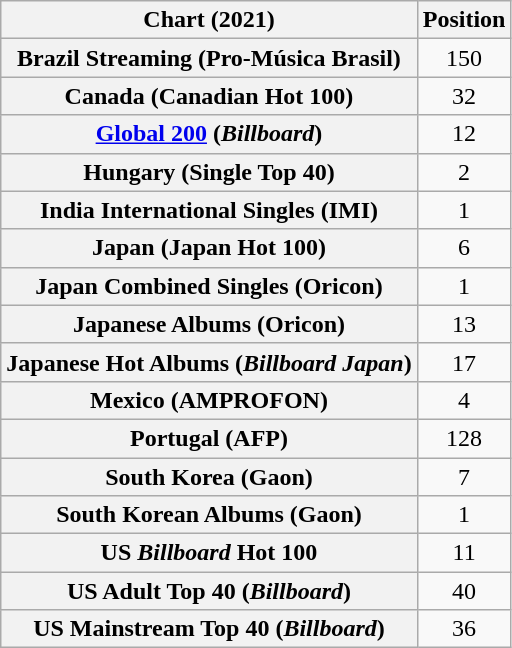<table class="wikitable sortable plainrowheaders" style="text-align:center">
<tr>
<th>Chart (2021)</th>
<th>Position</th>
</tr>
<tr>
<th scope="row">Brazil Streaming (Pro-Música Brasil)</th>
<td>150</td>
</tr>
<tr>
<th scope="row">Canada (Canadian Hot 100)</th>
<td>32</td>
</tr>
<tr>
<th scope="row"><a href='#'>Global 200</a> (<em>Billboard</em>)</th>
<td>12</td>
</tr>
<tr>
<th scope="row">Hungary (Single Top 40)</th>
<td>2</td>
</tr>
<tr>
<th scope="row">India International Singles (IMI)</th>
<td>1</td>
</tr>
<tr>
<th scope="row">Japan (Japan Hot 100)</th>
<td>6</td>
</tr>
<tr>
<th scope="row">Japan Combined Singles (Oricon)</th>
<td>1</td>
</tr>
<tr>
<th scope="row">Japanese Albums (Oricon)</th>
<td>13</td>
</tr>
<tr>
<th scope="row">Japanese Hot Albums (<em>Billboard Japan</em>)</th>
<td>17</td>
</tr>
<tr>
<th scope="row">Mexico (AMPROFON)</th>
<td>4</td>
</tr>
<tr>
<th scope="row">Portugal (AFP)</th>
<td>128</td>
</tr>
<tr>
<th scope="row">South Korea (Gaon)</th>
<td>7</td>
</tr>
<tr>
<th scope="row">South Korean Albums (Gaon)</th>
<td>1</td>
</tr>
<tr>
<th scope="row">US <em>Billboard</em> Hot 100</th>
<td>11</td>
</tr>
<tr>
<th scope="row">US Adult Top 40 (<em>Billboard</em>)</th>
<td>40</td>
</tr>
<tr>
<th scope="row">US Mainstream Top 40 (<em>Billboard</em>)</th>
<td>36</td>
</tr>
</table>
